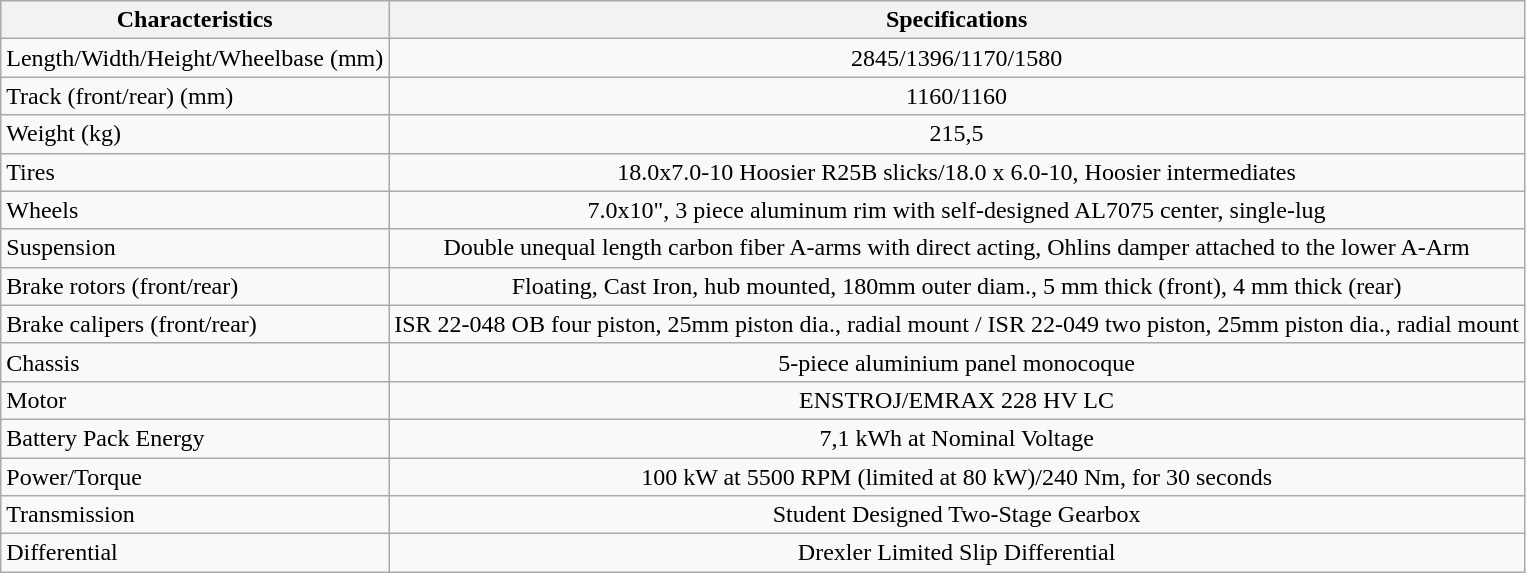<table class="wikitable">
<tr>
<th>Characteristics</th>
<th>Specifications</th>
</tr>
<tr>
<td>Length/Width/Height/Wheelbase (mm)</td>
<td style="text-align:center;">2845/1396/1170/1580</td>
</tr>
<tr>
<td>Track (front/rear) (mm)</td>
<td style="text-align:center;">1160/1160</td>
</tr>
<tr>
<td>Weight (kg)</td>
<td style="text-align:center;">215,5</td>
</tr>
<tr>
<td>Tires</td>
<td style="text-align:center;">18.0x7.0-10 Hoosier R25B slicks/18.0 x 6.0-10, Hoosier intermediates</td>
</tr>
<tr>
<td>Wheels</td>
<td style="text-align:center;">7.0x10", 3 piece aluminum rim with self-designed AL7075 center, single-lug</td>
</tr>
<tr>
<td>Suspension</td>
<td style="text-align:center;">Double unequal length carbon fiber A-arms with direct acting,  Ohlins damper attached to the lower A-Arm</td>
</tr>
<tr>
<td>Brake rotors (front/rear)</td>
<td style="text-align:center;">Floating, Cast Iron, hub mounted, 180mm outer diam., 5 mm thick (front), 4 mm thick (rear)</td>
</tr>
<tr>
<td>Brake calipers (front/rear)</td>
<td style="text-align:center;">ISR 22-048 OB four piston, 25mm piston dia., radial mount / ISR 22-049 two piston, 25mm piston dia., radial mount</td>
</tr>
<tr>
<td>Chassis</td>
<td style="text-align:center;">5-piece aluminium panel monocoque</td>
</tr>
<tr>
<td>Motor</td>
<td style="text-align:center;">ENSTROJ/EMRAX 228 HV LC</td>
</tr>
<tr>
<td>Battery Pack Energy</td>
<td style="text-align:center;">7,1 kWh at Nominal Voltage</td>
</tr>
<tr>
<td>Power/Torque</td>
<td style="text-align:center;">100 kW at 5500 RPM (limited at 80 kW)/240 Nm, for 30 seconds</td>
</tr>
<tr>
<td>Transmission</td>
<td style="text-align:center;">Student Designed Two-Stage Gearbox</td>
</tr>
<tr>
<td>Differential</td>
<td style="text-align:center;">Drexler Limited Slip Differential</td>
</tr>
</table>
